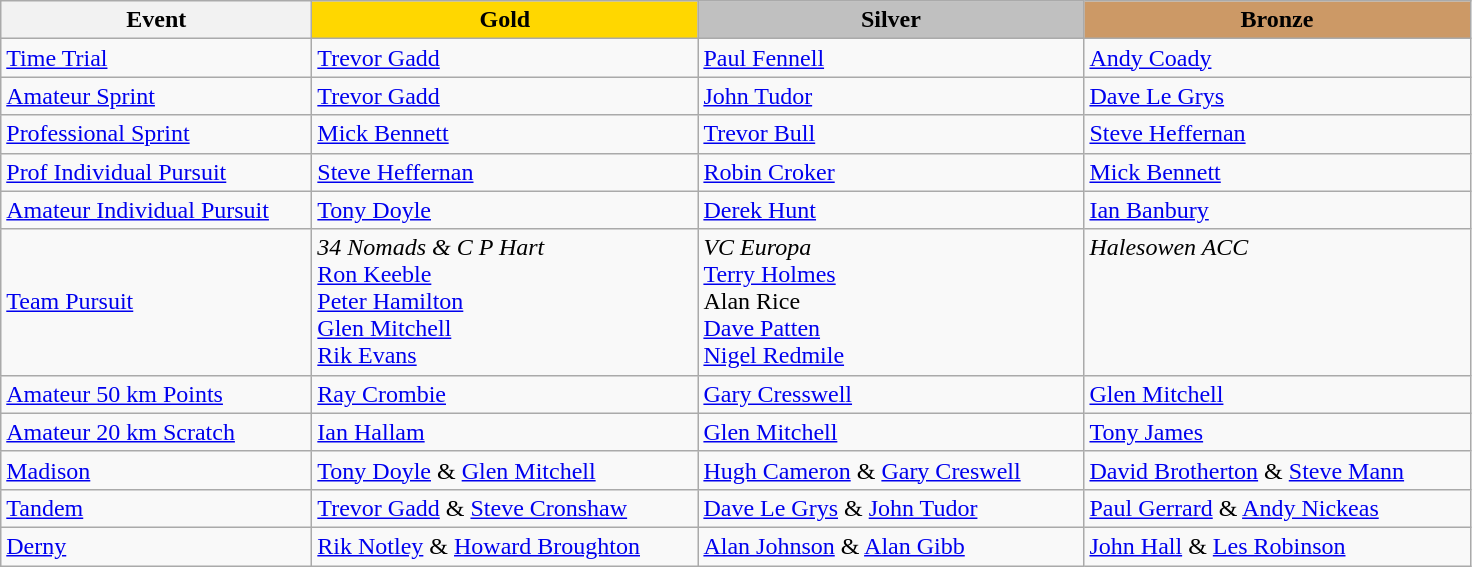<table class="wikitable" style="font-size: 100%">
<tr>
<th width=200>Event</th>
<th width=250 style="background-color: gold;">Gold</th>
<th width=250 style="background-color: silver;">Silver</th>
<th width=250 style="background-color: #cc9966;">Bronze</th>
</tr>
<tr>
<td><a href='#'>Time Trial</a></td>
<td><a href='#'>Trevor Gadd</a></td>
<td><a href='#'>Paul Fennell</a></td>
<td><a href='#'>Andy Coady</a></td>
</tr>
<tr>
<td><a href='#'>Amateur Sprint</a></td>
<td><a href='#'>Trevor Gadd</a></td>
<td><a href='#'>John Tudor</a></td>
<td><a href='#'>Dave Le Grys</a></td>
</tr>
<tr>
<td><a href='#'>Professional Sprint</a></td>
<td><a href='#'>Mick Bennett</a></td>
<td><a href='#'>Trevor Bull</a></td>
<td><a href='#'>Steve Heffernan</a></td>
</tr>
<tr>
<td><a href='#'>Prof Individual Pursuit</a></td>
<td><a href='#'>Steve Heffernan</a></td>
<td><a href='#'>Robin Croker</a></td>
<td><a href='#'>Mick Bennett</a></td>
</tr>
<tr>
<td><a href='#'>Amateur Individual Pursuit</a></td>
<td><a href='#'>Tony Doyle</a></td>
<td><a href='#'>Derek Hunt</a></td>
<td><a href='#'>Ian Banbury</a></td>
</tr>
<tr>
<td><a href='#'>Team Pursuit</a></td>
<td><em>34 Nomads & C P Hart</em><br><a href='#'>Ron Keeble</a><br> <a href='#'>Peter Hamilton</a><br> <a href='#'>Glen Mitchell</a><br> <a href='#'>Rik Evans</a></td>
<td><em>VC Europa</em><br> <a href='#'>Terry Holmes</a><br> Alan Rice<br> <a href='#'>Dave Patten</a><br><a href='#'>Nigel Redmile</a> <br></td>
<td><em>Halesowen ACC</em><br> <br> <br> <br> <br></td>
</tr>
<tr>
<td><a href='#'>Amateur 50 km Points</a></td>
<td><a href='#'>Ray Crombie</a></td>
<td><a href='#'>Gary Cresswell</a></td>
<td><a href='#'>Glen Mitchell</a></td>
</tr>
<tr>
<td><a href='#'>Amateur 20 km Scratch</a></td>
<td><a href='#'>Ian Hallam</a></td>
<td><a href='#'>Glen Mitchell</a></td>
<td><a href='#'>Tony James</a></td>
</tr>
<tr>
<td><a href='#'>Madison</a></td>
<td><a href='#'>Tony Doyle</a> & <a href='#'>Glen Mitchell</a></td>
<td><a href='#'>Hugh Cameron</a> & <a href='#'>Gary Creswell</a></td>
<td><a href='#'>David Brotherton</a> & <a href='#'>Steve Mann</a></td>
</tr>
<tr>
<td><a href='#'>Tandem</a></td>
<td><a href='#'>Trevor Gadd</a> & <a href='#'>Steve Cronshaw</a></td>
<td><a href='#'>Dave Le Grys</a> & <a href='#'>John Tudor</a></td>
<td><a href='#'>Paul Gerrard</a> & <a href='#'>Andy Nickeas</a></td>
</tr>
<tr>
<td><a href='#'>Derny</a></td>
<td><a href='#'>Rik Notley</a> & <a href='#'>Howard Broughton</a></td>
<td><a href='#'>Alan Johnson</a> & <a href='#'>Alan Gibb</a></td>
<td><a href='#'>John Hall</a> & <a href='#'>Les Robinson</a></td>
</tr>
</table>
